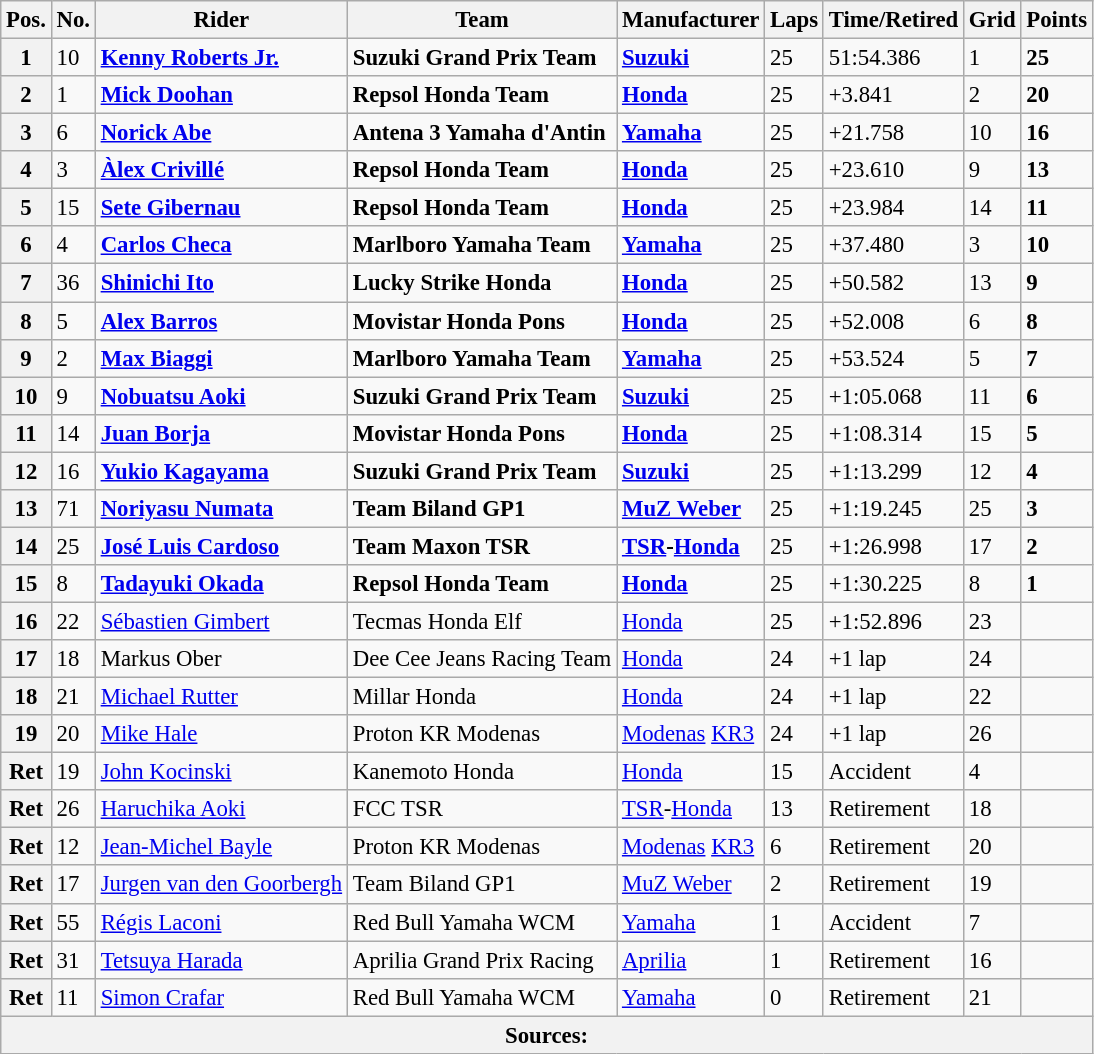<table class="wikitable" style="font-size: 95%;">
<tr>
<th>Pos.</th>
<th>No.</th>
<th>Rider</th>
<th>Team</th>
<th>Manufacturer</th>
<th>Laps</th>
<th>Time/Retired</th>
<th>Grid</th>
<th>Points</th>
</tr>
<tr>
<th>1</th>
<td>10</td>
<td> <strong><a href='#'>Kenny Roberts Jr.</a></strong></td>
<td><strong>Suzuki Grand Prix Team</strong></td>
<td><strong><a href='#'>Suzuki</a></strong></td>
<td>25</td>
<td>51:54.386</td>
<td>1</td>
<td><strong>25</strong></td>
</tr>
<tr>
<th>2</th>
<td>1</td>
<td> <strong><a href='#'>Mick Doohan</a></strong></td>
<td><strong>Repsol Honda Team</strong></td>
<td><strong><a href='#'>Honda</a></strong></td>
<td>25</td>
<td>+3.841</td>
<td>2</td>
<td><strong>20</strong></td>
</tr>
<tr>
<th>3</th>
<td>6</td>
<td> <strong><a href='#'>Norick Abe</a></strong></td>
<td><strong>Antena 3 Yamaha d'Antin</strong></td>
<td><strong><a href='#'>Yamaha</a></strong></td>
<td>25</td>
<td>+21.758</td>
<td>10</td>
<td><strong>16</strong></td>
</tr>
<tr>
<th>4</th>
<td>3</td>
<td> <strong><a href='#'>Àlex Crivillé</a></strong></td>
<td><strong>Repsol Honda Team</strong></td>
<td><strong><a href='#'>Honda</a></strong></td>
<td>25</td>
<td>+23.610</td>
<td>9</td>
<td><strong>13</strong></td>
</tr>
<tr>
<th>5</th>
<td>15</td>
<td> <strong><a href='#'>Sete Gibernau</a></strong></td>
<td><strong>Repsol Honda Team</strong></td>
<td><strong><a href='#'>Honda</a></strong></td>
<td>25</td>
<td>+23.984</td>
<td>14</td>
<td><strong>11</strong></td>
</tr>
<tr>
<th>6</th>
<td>4</td>
<td> <strong><a href='#'>Carlos Checa</a></strong></td>
<td><strong>Marlboro Yamaha Team</strong></td>
<td><strong><a href='#'>Yamaha</a></strong></td>
<td>25</td>
<td>+37.480</td>
<td>3</td>
<td><strong>10</strong></td>
</tr>
<tr>
<th>7</th>
<td>36</td>
<td> <strong><a href='#'>Shinichi Ito</a></strong></td>
<td><strong>Lucky Strike Honda</strong></td>
<td><strong><a href='#'>Honda</a></strong></td>
<td>25</td>
<td>+50.582</td>
<td>13</td>
<td><strong>9</strong></td>
</tr>
<tr>
<th>8</th>
<td>5</td>
<td> <strong><a href='#'>Alex Barros</a></strong></td>
<td><strong>Movistar Honda Pons</strong></td>
<td><strong><a href='#'>Honda</a></strong></td>
<td>25</td>
<td>+52.008</td>
<td>6</td>
<td><strong>8</strong></td>
</tr>
<tr>
<th>9</th>
<td>2</td>
<td> <strong><a href='#'>Max Biaggi</a></strong></td>
<td><strong>Marlboro Yamaha Team</strong></td>
<td><strong><a href='#'>Yamaha</a></strong></td>
<td>25</td>
<td>+53.524</td>
<td>5</td>
<td><strong>7</strong></td>
</tr>
<tr>
<th>10</th>
<td>9</td>
<td> <strong><a href='#'>Nobuatsu Aoki</a></strong></td>
<td><strong>Suzuki Grand Prix Team</strong></td>
<td><strong><a href='#'>Suzuki</a></strong></td>
<td>25</td>
<td>+1:05.068</td>
<td>11</td>
<td><strong>6</strong></td>
</tr>
<tr>
<th>11</th>
<td>14</td>
<td> <strong><a href='#'>Juan Borja</a></strong></td>
<td><strong>Movistar Honda Pons</strong></td>
<td><strong><a href='#'>Honda</a></strong></td>
<td>25</td>
<td>+1:08.314</td>
<td>15</td>
<td><strong>5</strong></td>
</tr>
<tr>
<th>12</th>
<td>16</td>
<td> <strong><a href='#'>Yukio Kagayama</a></strong></td>
<td><strong>Suzuki Grand Prix Team</strong></td>
<td><strong><a href='#'>Suzuki</a></strong></td>
<td>25</td>
<td>+1:13.299</td>
<td>12</td>
<td><strong>4</strong></td>
</tr>
<tr>
<th>13</th>
<td>71</td>
<td> <strong><a href='#'>Noriyasu Numata</a></strong></td>
<td><strong>Team Biland GP1</strong></td>
<td><strong><a href='#'>MuZ Weber</a></strong></td>
<td>25</td>
<td>+1:19.245</td>
<td>25</td>
<td><strong>3</strong></td>
</tr>
<tr>
<th>14</th>
<td>25</td>
<td> <strong><a href='#'>José Luis Cardoso</a></strong></td>
<td><strong>Team Maxon TSR</strong></td>
<td><strong><a href='#'>TSR</a>-<a href='#'>Honda</a></strong></td>
<td>25</td>
<td>+1:26.998</td>
<td>17</td>
<td><strong>2</strong></td>
</tr>
<tr>
<th>15</th>
<td>8</td>
<td> <strong><a href='#'>Tadayuki Okada</a></strong></td>
<td><strong>Repsol Honda Team</strong></td>
<td><strong><a href='#'>Honda</a></strong></td>
<td>25</td>
<td>+1:30.225</td>
<td>8</td>
<td><strong>1</strong></td>
</tr>
<tr>
<th>16</th>
<td>22</td>
<td> <a href='#'>Sébastien Gimbert</a></td>
<td>Tecmas Honda Elf</td>
<td><a href='#'>Honda</a></td>
<td>25</td>
<td>+1:52.896</td>
<td>23</td>
<td></td>
</tr>
<tr>
<th>17</th>
<td>18</td>
<td> Markus Ober</td>
<td>Dee Cee Jeans Racing Team</td>
<td><a href='#'>Honda</a></td>
<td>24</td>
<td>+1 lap</td>
<td>24</td>
<td></td>
</tr>
<tr>
<th>18</th>
<td>21</td>
<td> <a href='#'>Michael Rutter</a></td>
<td>Millar Honda</td>
<td><a href='#'>Honda</a></td>
<td>24</td>
<td>+1 lap</td>
<td>22</td>
<td></td>
</tr>
<tr>
<th>19</th>
<td>20</td>
<td> <a href='#'>Mike Hale</a></td>
<td>Proton KR Modenas</td>
<td><a href='#'>Modenas</a> <a href='#'>KR3</a></td>
<td>24</td>
<td>+1 lap</td>
<td>26</td>
<td></td>
</tr>
<tr>
<th>Ret</th>
<td>19</td>
<td> <a href='#'>John Kocinski</a></td>
<td>Kanemoto Honda</td>
<td><a href='#'>Honda</a></td>
<td>15</td>
<td>Accident</td>
<td>4</td>
<td></td>
</tr>
<tr>
<th>Ret</th>
<td>26</td>
<td> <a href='#'>Haruchika Aoki</a></td>
<td>FCC TSR</td>
<td><a href='#'>TSR</a>-<a href='#'>Honda</a></td>
<td>13</td>
<td>Retirement</td>
<td>18</td>
<td></td>
</tr>
<tr>
<th>Ret</th>
<td>12</td>
<td> <a href='#'>Jean-Michel Bayle</a></td>
<td>Proton KR Modenas</td>
<td><a href='#'>Modenas</a> <a href='#'>KR3</a></td>
<td>6</td>
<td>Retirement</td>
<td>20</td>
<td></td>
</tr>
<tr>
<th>Ret</th>
<td>17</td>
<td> <a href='#'>Jurgen van den Goorbergh</a></td>
<td>Team Biland GP1</td>
<td><a href='#'>MuZ Weber</a></td>
<td>2</td>
<td>Retirement</td>
<td>19</td>
<td></td>
</tr>
<tr>
<th>Ret</th>
<td>55</td>
<td> <a href='#'>Régis Laconi</a></td>
<td>Red Bull Yamaha WCM</td>
<td><a href='#'>Yamaha</a></td>
<td>1</td>
<td>Accident</td>
<td>7</td>
<td></td>
</tr>
<tr>
<th>Ret</th>
<td>31</td>
<td> <a href='#'>Tetsuya Harada</a></td>
<td>Aprilia Grand Prix Racing</td>
<td><a href='#'>Aprilia</a></td>
<td>1</td>
<td>Retirement</td>
<td>16</td>
<td></td>
</tr>
<tr>
<th>Ret</th>
<td>11</td>
<td> <a href='#'>Simon Crafar</a></td>
<td>Red Bull Yamaha WCM</td>
<td><a href='#'>Yamaha</a></td>
<td>0</td>
<td>Retirement</td>
<td>21</td>
<td></td>
</tr>
<tr>
<th colspan=9>Sources: </th>
</tr>
</table>
